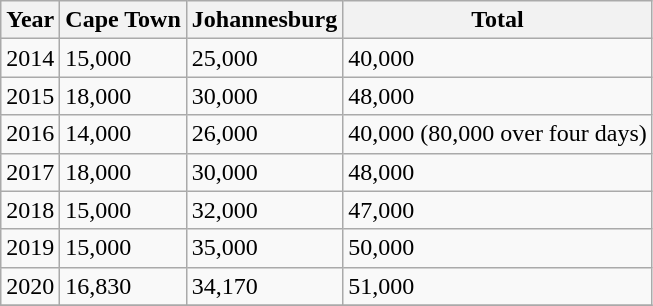<table class="wikitable">
<tr>
<th>Year</th>
<th>Cape Town</th>
<th>Johannesburg</th>
<th>Total</th>
</tr>
<tr>
<td>2014</td>
<td>15,000</td>
<td>25,000</td>
<td>40,000</td>
</tr>
<tr>
<td>2015</td>
<td>18,000</td>
<td>30,000</td>
<td>48,000</td>
</tr>
<tr>
<td>2016</td>
<td>14,000</td>
<td>26,000</td>
<td>40,000 (80,000 over four days)</td>
</tr>
<tr>
<td>2017</td>
<td>18,000</td>
<td>30,000</td>
<td>48,000</td>
</tr>
<tr>
<td>2018</td>
<td>15,000</td>
<td>32,000</td>
<td>47,000</td>
</tr>
<tr>
<td>2019</td>
<td>15,000</td>
<td>35,000</td>
<td>50,000</td>
</tr>
<tr>
<td>2020</td>
<td>16,830</td>
<td>34,170</td>
<td>51,000</td>
</tr>
<tr>
</tr>
</table>
